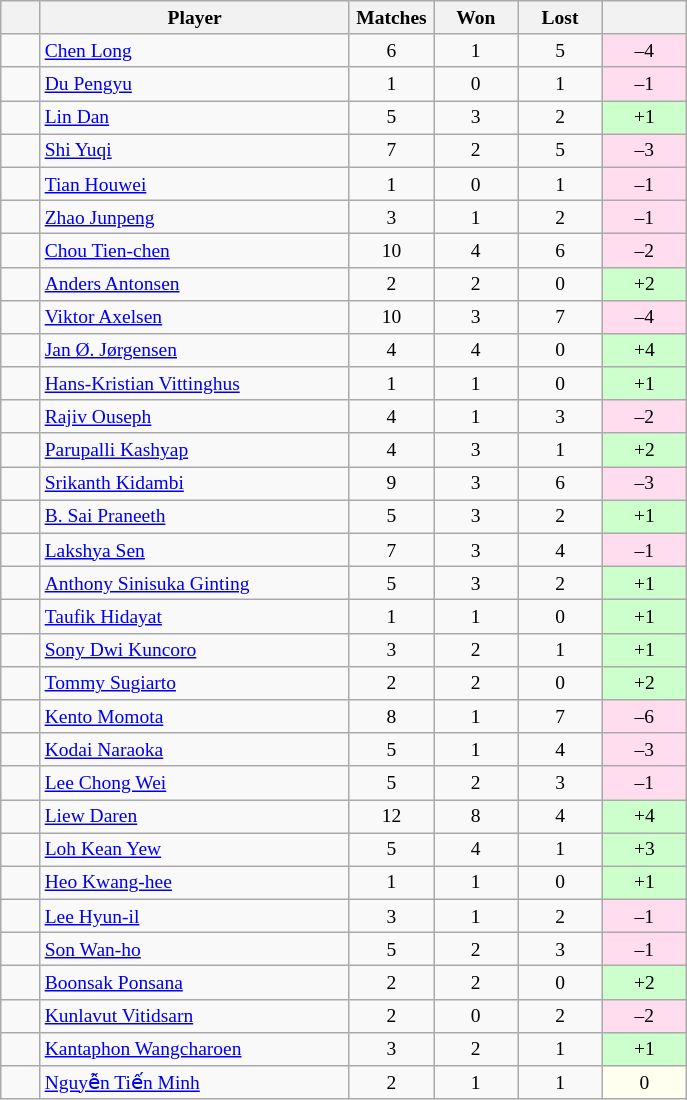<table class="sortable wikitable" style="text-align:center; font-size:small">
<tr>
<th width="20"></th>
<th width="200">Player</th>
<th width="50">Matches</th>
<th width="50">Won</th>
<th width="50">Lost</th>
<th width="50"></th>
</tr>
<tr>
<td align="left"></td>
<td align="left"><a href='#'>Chen Long</a></td>
<td>6</td>
<td>1</td>
<td>5</td>
<td bgcolor="#ffddee">–4</td>
</tr>
<tr>
<td align="left"></td>
<td align="left"><a href='#'>Du Pengyu</a></td>
<td>1</td>
<td>0</td>
<td>1</td>
<td bgcolor="#ffddee">–1</td>
</tr>
<tr>
<td align="left"></td>
<td align="left"><a href='#'>Lin Dan</a></td>
<td>5</td>
<td>3</td>
<td>2</td>
<td bgcolor="#ccffcc">+1</td>
</tr>
<tr>
<td align="left"></td>
<td align="left"><a href='#'>Shi Yuqi</a></td>
<td>7</td>
<td>2</td>
<td>5</td>
<td bgcolor="#ffddee">–3</td>
</tr>
<tr>
<td align="left"></td>
<td align="left"><a href='#'>Tian Houwei</a></td>
<td>1</td>
<td>0</td>
<td>1</td>
<td bgcolor="#ffddee">–1</td>
</tr>
<tr>
<td align="left"></td>
<td align="left"><a href='#'>Zhao Junpeng</a></td>
<td>3</td>
<td>1</td>
<td>2</td>
<td bgcolor="#ffddee">–1</td>
</tr>
<tr>
<td align="left"></td>
<td align="left"><a href='#'>Chou Tien-chen</a></td>
<td>10</td>
<td>4</td>
<td>6</td>
<td bgcolor="#ffddee">–2</td>
</tr>
<tr>
<td align="left"></td>
<td align="left"><a href='#'>Anders Antonsen</a></td>
<td>2</td>
<td>2</td>
<td>0</td>
<td bgcolor="#ccffcc">+2</td>
</tr>
<tr>
<td align="left"></td>
<td align="left"><a href='#'>Viktor Axelsen</a></td>
<td>10</td>
<td>3</td>
<td>7</td>
<td bgcolor="#ffddee">–4</td>
</tr>
<tr>
<td align="left"></td>
<td align="left"><a href='#'>Jan Ø. Jørgensen</a></td>
<td>4</td>
<td>4</td>
<td>0</td>
<td bgcolor="#ccffcc">+4</td>
</tr>
<tr>
<td align="left"></td>
<td align="left"><a href='#'>Hans-Kristian Vittinghus</a></td>
<td>1</td>
<td>1</td>
<td>0</td>
<td bgcolor="#ccffcc">+1</td>
</tr>
<tr>
<td align="left"></td>
<td align="left"><a href='#'>Rajiv Ouseph</a></td>
<td>4</td>
<td>1</td>
<td>3</td>
<td bgcolor="#ffddee">–2</td>
</tr>
<tr>
<td align="left"></td>
<td align="left"><a href='#'>Parupalli Kashyap</a></td>
<td>4</td>
<td>3</td>
<td>1</td>
<td bgcolor="#ccffcc">+2</td>
</tr>
<tr>
<td align="left"></td>
<td align="left"><a href='#'>Srikanth Kidambi</a></td>
<td>9</td>
<td>3</td>
<td>6</td>
<td bgcolor="#ffddee">–3</td>
</tr>
<tr>
<td align="left"></td>
<td align="left"><a href='#'>B. Sai Praneeth</a></td>
<td>5</td>
<td>3</td>
<td>2</td>
<td bgcolor="#ccffcc">+1</td>
</tr>
<tr>
<td align="left"></td>
<td align="left"><a href='#'>Lakshya Sen</a></td>
<td>7</td>
<td>3</td>
<td>4</td>
<td bgcolor="#ffddee">–1</td>
</tr>
<tr>
<td align="left"></td>
<td align="left"><a href='#'>Anthony Sinisuka Ginting</a></td>
<td>5</td>
<td>3</td>
<td>2</td>
<td bgcolor="#ccffcc">+1</td>
</tr>
<tr>
<td align="left"></td>
<td align="left"><a href='#'>Taufik Hidayat</a></td>
<td>1</td>
<td>1</td>
<td>0</td>
<td bgcolor="#ccffcc">+1</td>
</tr>
<tr>
<td align="left"></td>
<td align="left"><a href='#'>Sony Dwi Kuncoro</a></td>
<td>3</td>
<td>2</td>
<td>1</td>
<td bgcolor="#ccffcc">+1</td>
</tr>
<tr>
<td align="left"></td>
<td align="left"><a href='#'>Tommy Sugiarto</a></td>
<td>2</td>
<td>2</td>
<td>0</td>
<td bgcolor="#ccffcc">+2</td>
</tr>
<tr>
<td align="left"></td>
<td align="left"><a href='#'>Kento Momota</a></td>
<td>8</td>
<td>1</td>
<td>7</td>
<td bgcolor="#ffddee">–6</td>
</tr>
<tr>
<td align="left"></td>
<td align="left"><a href='#'>Kodai Naraoka</a></td>
<td>5</td>
<td>1</td>
<td>4</td>
<td bgcolor="#ffddee">–3</td>
</tr>
<tr>
<td align="left"></td>
<td align="left"><a href='#'>Lee Chong Wei</a></td>
<td>5</td>
<td>2</td>
<td>3</td>
<td bgcolor="#ffddee">–1</td>
</tr>
<tr>
<td align="left"></td>
<td align="left"><a href='#'>Liew Daren</a></td>
<td>12</td>
<td>8</td>
<td>4</td>
<td bgcolor="#ccffcc">+4</td>
</tr>
<tr>
<td align="left"></td>
<td align="left"><a href='#'>Loh Kean Yew</a></td>
<td>5</td>
<td>4</td>
<td>1</td>
<td bgcolor="#ccffcc">+3</td>
</tr>
<tr>
<td align="left"></td>
<td align="left"><a href='#'>Heo Kwang-hee</a></td>
<td>1</td>
<td>1</td>
<td>0</td>
<td bgcolor="#ccffcc">+1</td>
</tr>
<tr>
<td align="left"></td>
<td align="left"><a href='#'>Lee Hyun-il</a></td>
<td>3</td>
<td>1</td>
<td>2</td>
<td bgcolor="#ffddee">–1</td>
</tr>
<tr>
<td align="left"></td>
<td align="left"><a href='#'>Son Wan-ho</a></td>
<td>5</td>
<td>2</td>
<td>3</td>
<td bgcolor="#ffddee">–1</td>
</tr>
<tr>
<td align="left"></td>
<td align="left"><a href='#'>Boonsak Ponsana</a></td>
<td>2</td>
<td>2</td>
<td>0</td>
<td bgcolor="#ccffcc">+2</td>
</tr>
<tr>
<td align="left"></td>
<td align="left"><a href='#'>Kunlavut Vitidsarn</a></td>
<td>2</td>
<td>0</td>
<td>2</td>
<td bgcolor="#ffddee">–2</td>
</tr>
<tr>
<td align="left"></td>
<td align="left"><a href='#'>Kantaphon Wangcharoen</a></td>
<td>3</td>
<td>2</td>
<td>1</td>
<td bgcolor="#ccffcc">+1</td>
</tr>
<tr>
<td align="left"></td>
<td align="left"><a href='#'>Nguyễn Tiến Minh</a></td>
<td>2</td>
<td>1</td>
<td>1</td>
<td bgcolor="#fffff0">0</td>
</tr>
</table>
